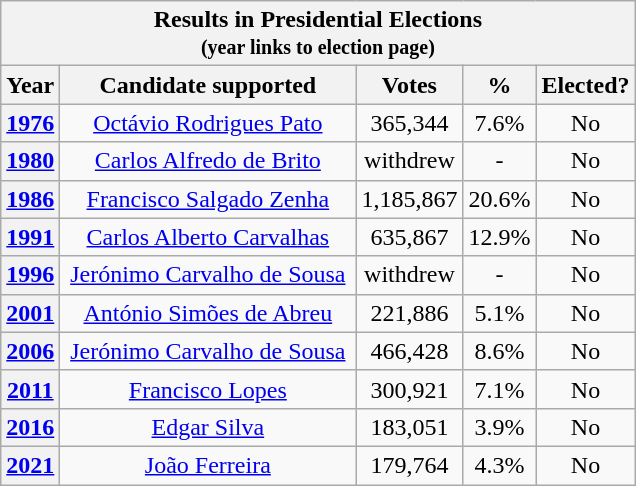<table class="wikitable" style="text-align:center">
<tr>
<th colspan="10"><strong>Results in Presidential Elections<br> <small>(year links to election page)</small></strong></th>
</tr>
<tr>
<th style="width: 20px">Year</th>
<th style="width:190px">Candidate supported</th>
<th style="width: 40px">Votes</th>
<th style="width: 20px">%</th>
<th style="width: 20px">Elected?</th>
</tr>
<tr>
<th><a href='#'>1976</a></th>
<td><a href='#'>Octávio Rodrigues Pato</a></td>
<td>365,344</td>
<td>7.6%</td>
<td>No</td>
</tr>
<tr>
<th><a href='#'>1980</a></th>
<td><a href='#'>Carlos Alfredo de Brito</a></td>
<td>withdrew</td>
<td>-</td>
<td>No</td>
</tr>
<tr>
<th><a href='#'>1986</a></th>
<td><a href='#'>Francisco Salgado Zenha</a></td>
<td>1,185,867</td>
<td>20.6%</td>
<td>No</td>
</tr>
<tr>
<th><a href='#'>1991</a></th>
<td><a href='#'>Carlos Alberto Carvalhas</a></td>
<td>635,867</td>
<td>12.9%</td>
<td>No</td>
</tr>
<tr>
<th><a href='#'>1996</a></th>
<td><a href='#'>Jerónimo Carvalho de Sousa</a></td>
<td>withdrew</td>
<td>-</td>
<td>No</td>
</tr>
<tr>
<th><a href='#'>2001</a></th>
<td><a href='#'>António Simões de Abreu</a></td>
<td>221,886</td>
<td>5.1%</td>
<td>No</td>
</tr>
<tr>
<th><a href='#'>2006</a></th>
<td><a href='#'>Jerónimo Carvalho de Sousa</a></td>
<td>466,428</td>
<td>8.6%</td>
<td>No</td>
</tr>
<tr>
<th><a href='#'>2011</a></th>
<td><a href='#'>Francisco Lopes</a></td>
<td>300,921</td>
<td>7.1%</td>
<td>No</td>
</tr>
<tr>
<th><a href='#'>2016</a></th>
<td><a href='#'>Edgar Silva</a></td>
<td>183,051</td>
<td>3.9%</td>
<td>No</td>
</tr>
<tr>
<th><a href='#'>2021</a></th>
<td><a href='#'>João Ferreira</a></td>
<td>179,764</td>
<td>4.3%</td>
<td>No</td>
</tr>
</table>
